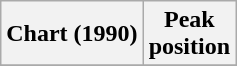<table class="wikitable sortable">
<tr>
<th align="left">Chart (1990)</th>
<th align="center">Peak<br>position</th>
</tr>
<tr>
</tr>
</table>
